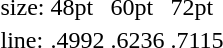<table style="margin-left:40px;">
<tr>
<td>size:</td>
<td>48pt</td>
<td>60pt</td>
<td>72pt</td>
</tr>
<tr>
<td>line:</td>
<td>.4992</td>
<td>.6236</td>
<td>.7115</td>
</tr>
</table>
